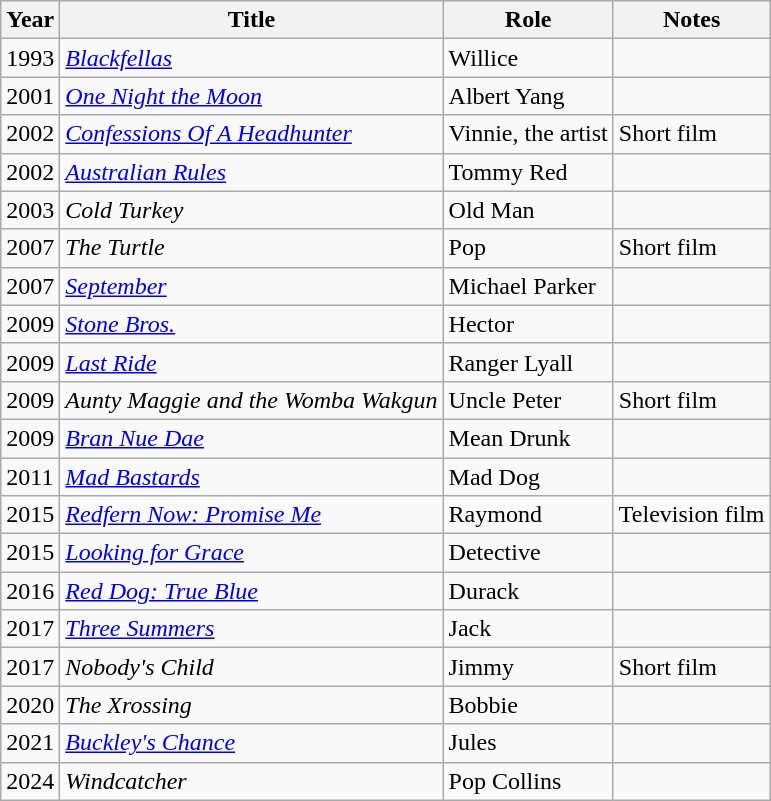<table class="wikitable sortable">
<tr>
<th>Year</th>
<th>Title</th>
<th>Role</th>
<th>Notes</th>
</tr>
<tr>
<td>1993</td>
<td><em><a href='#'>Blackfellas</a></em></td>
<td>Willice</td>
<td></td>
</tr>
<tr>
<td>2001</td>
<td><em><a href='#'>One Night the Moon</a></em></td>
<td>Albert Yang</td>
<td></td>
</tr>
<tr>
<td>2002</td>
<td><em><a href='#'>Confessions Of A Headhunter</a></em></td>
<td>Vinnie, the artist</td>
<td>Short film</td>
</tr>
<tr>
<td>2002</td>
<td><em><a href='#'>Australian Rules</a></em></td>
<td>Tommy Red</td>
<td></td>
</tr>
<tr>
<td>2003</td>
<td><em>Cold Turkey</em></td>
<td>Old Man</td>
<td></td>
</tr>
<tr>
<td>2007</td>
<td><em>The Turtle</em></td>
<td>Pop</td>
<td>Short film</td>
</tr>
<tr>
<td>2007</td>
<td><em><a href='#'>September</a></em></td>
<td>Michael Parker</td>
<td></td>
</tr>
<tr>
<td>2009</td>
<td><em><a href='#'>Stone Bros.</a></em></td>
<td>Hector</td>
<td></td>
</tr>
<tr>
<td>2009</td>
<td><em><a href='#'>Last Ride</a></em></td>
<td>Ranger Lyall</td>
<td></td>
</tr>
<tr>
<td>2009</td>
<td><em>Aunty Maggie and the Womba Wakgun</em></td>
<td>Uncle Peter</td>
<td>Short film</td>
</tr>
<tr>
<td>2009</td>
<td><em><a href='#'>Bran Nue Dae</a></em></td>
<td>Mean Drunk</td>
<td></td>
</tr>
<tr>
<td>2011</td>
<td><em><a href='#'>Mad Bastards</a></em></td>
<td>Mad Dog</td>
<td></td>
</tr>
<tr>
<td>2015</td>
<td><em><a href='#'>Redfern Now: Promise Me</a></em></td>
<td>Raymond</td>
<td>Television film</td>
</tr>
<tr>
<td>2015</td>
<td><em><a href='#'>Looking for Grace</a></em></td>
<td>Detective</td>
<td></td>
</tr>
<tr>
<td>2016</td>
<td><em><a href='#'>Red Dog: True Blue</a></em></td>
<td>Durack</td>
<td></td>
</tr>
<tr>
<td>2017</td>
<td><em><a href='#'>Three Summers</a></em></td>
<td>Jack</td>
<td></td>
</tr>
<tr>
<td>2017</td>
<td><em>Nobody's Child</em></td>
<td>Jimmy</td>
<td>Short film</td>
</tr>
<tr>
<td>2020</td>
<td><em>The Xrossing</em></td>
<td>Bobbie</td>
<td></td>
</tr>
<tr>
<td>2021</td>
<td><em><a href='#'>Buckley's Chance</a></em></td>
<td>Jules</td>
<td></td>
</tr>
<tr>
<td>2024</td>
<td><em>Windcatcher</em></td>
<td>Pop Collins</td>
<td></td>
</tr>
</table>
